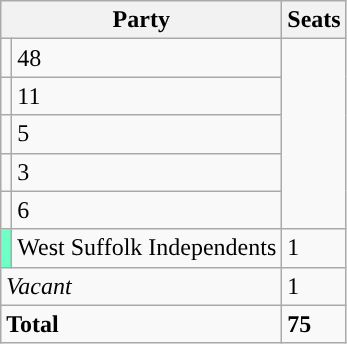<table class="wikitable">
<tr>
<th colspan=2>Party</th>
<th>Seats</th>
</tr>
<tr>
<td></td>
<td>48</td>
</tr>
<tr>
<td></td>
<td>11</td>
</tr>
<tr>
<td></td>
<td>5</td>
</tr>
<tr>
<td></td>
<td>3</td>
</tr>
<tr>
<td></td>
<td>6</td>
</tr>
<tr>
<td style="background-color: #6EFFC5"></td>
<td>West Suffolk Independents</td>
<td>1</td>
</tr>
<tr>
<td colspan="2"><em>Vacant</em></td>
<td>1</td>
</tr>
<tr>
<td colspan="2"><strong>Total</strong></td>
<td><strong>75</strong></td>
</tr>
</table>
